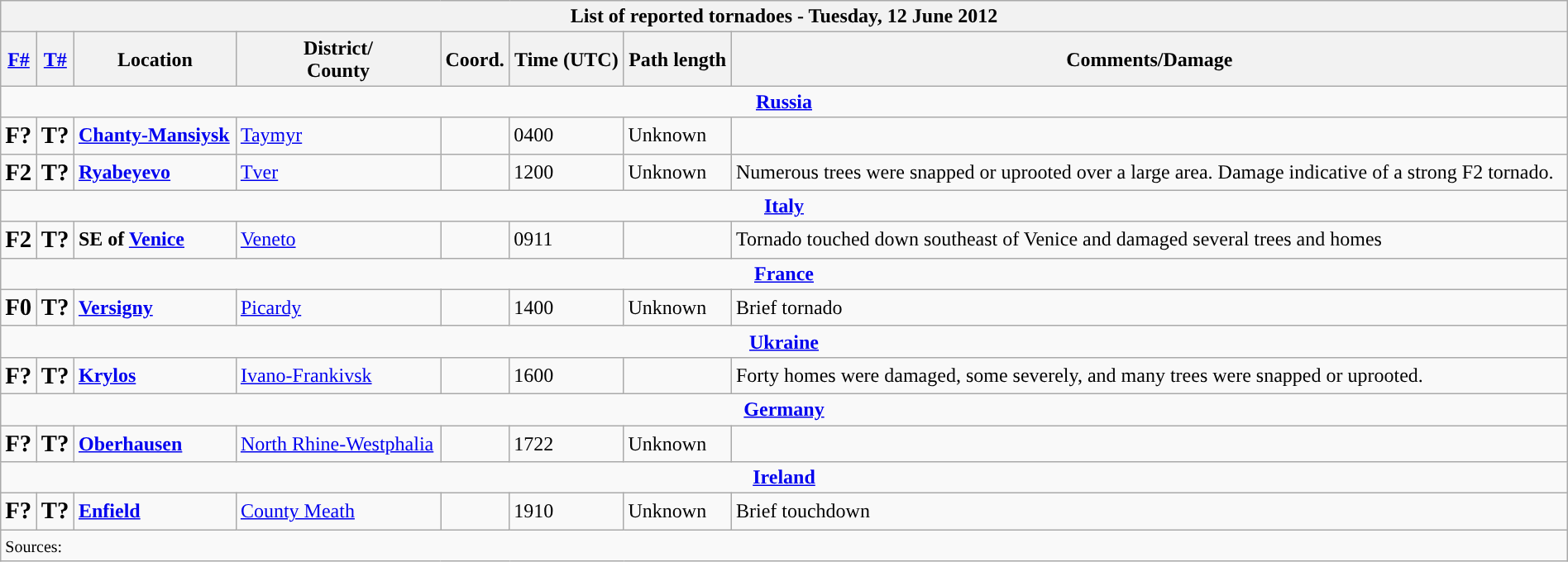<table class="wikitable collapsible" width="100%">
<tr>
<th colspan="8">List of reported tornadoes - Tuesday, 12 June 2012</th>
</tr>
<tr>
<th><a href='#'>F#</a></th>
<th><a href='#'>T#</a></th>
<th>Location</th>
<th>District/<br>County</th>
<th>Coord.</th>
<th>Time (UTC)</th>
<th>Path length</th>
<th>Comments/Damage</th>
</tr>
<tr>
<td colspan="8" align=center><strong><a href='#'>Russia</a></strong></td>
</tr>
<tr>
<td><big><strong>F?</strong></big></td>
<td><big><strong>T?</strong></big></td>
<td><strong><a href='#'>Chanty-Mansiysk</a></strong></td>
<td><a href='#'>Taymyr</a></td>
<td></td>
<td>0400</td>
<td>Unknown</td>
<td></td>
</tr>
<tr>
<td><big><strong>F2</strong></big></td>
<td><big><strong>T?</strong></big></td>
<td><strong><a href='#'>Ryabeyevo</a></strong></td>
<td><a href='#'>Tver</a></td>
<td></td>
<td>1200</td>
<td>Unknown</td>
<td>Numerous trees were snapped or uprooted over a large area. Damage indicative of a strong F2 tornado.</td>
</tr>
<tr>
<td colspan="8" align=center><strong><a href='#'>Italy</a></strong></td>
</tr>
<tr>
<td><big><strong>F2</strong></big></td>
<td><big><strong>T?</strong></big></td>
<td><strong>SE of <a href='#'>Venice</a></strong></td>
<td><a href='#'>Veneto</a></td>
<td></td>
<td>0911</td>
<td></td>
<td>Tornado touched down southeast of Venice and damaged several trees and homes</td>
</tr>
<tr>
<td colspan="8" align=center><strong><a href='#'>France</a></strong></td>
</tr>
<tr>
<td><big><strong>F0</strong></big></td>
<td><big><strong>T?</strong></big></td>
<td><strong><a href='#'>Versigny</a></strong></td>
<td><a href='#'>Picardy</a></td>
<td></td>
<td>1400</td>
<td>Unknown</td>
<td>Brief tornado</td>
</tr>
<tr>
<td colspan="8" align=center><strong><a href='#'>Ukraine</a></strong></td>
</tr>
<tr>
<td><big><strong>F?</strong></big></td>
<td><big><strong>T?</strong></big></td>
<td><strong><a href='#'>Krylos</a></strong></td>
<td><a href='#'>Ivano-Frankivsk</a></td>
<td></td>
<td>1600</td>
<td></td>
<td>Forty homes were damaged, some severely, and many trees were snapped or uprooted.</td>
</tr>
<tr>
<td colspan="8" align=center><strong><a href='#'>Germany</a></strong></td>
</tr>
<tr>
<td><big><strong>F?</strong></big></td>
<td><big><strong>T?</strong></big></td>
<td><strong><a href='#'>Oberhausen</a></strong></td>
<td><a href='#'>North Rhine-Westphalia</a></td>
<td></td>
<td>1722</td>
<td>Unknown</td>
<td></td>
</tr>
<tr>
<td colspan="8" align=center><strong><a href='#'>Ireland</a></strong></td>
</tr>
<tr>
<td><big><strong>F?</strong></big></td>
<td><big><strong>T?</strong></big></td>
<td><strong><a href='#'>Enfield</a></strong></td>
<td><a href='#'>County Meath</a></td>
<td></td>
<td>1910</td>
<td>Unknown</td>
<td>Brief touchdown</td>
</tr>
<tr>
<td colspan="8"><small>Sources:  </small></td>
</tr>
</table>
